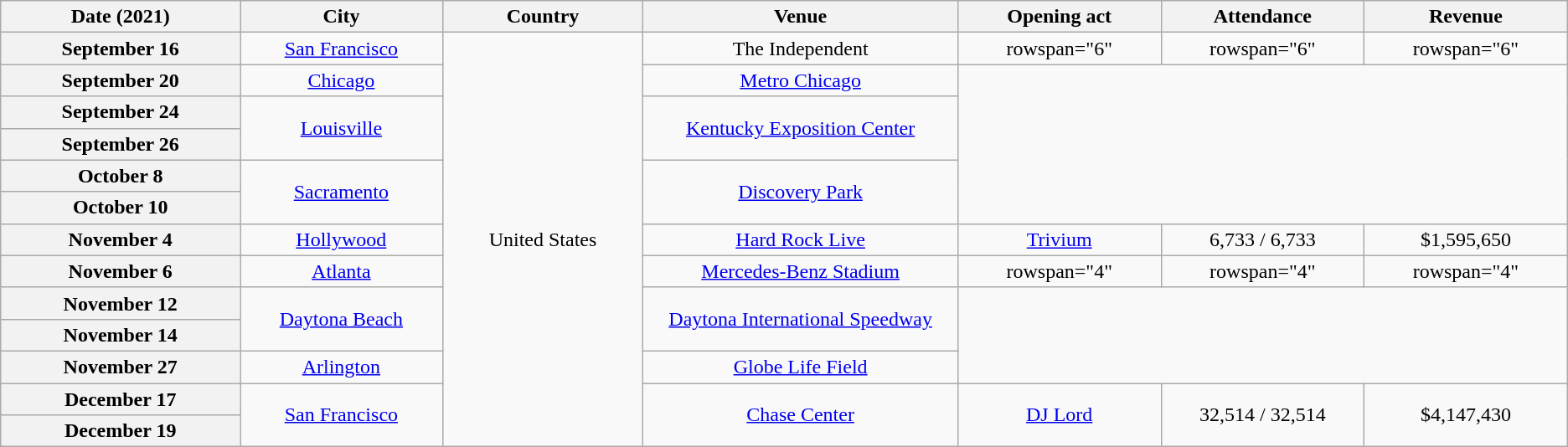<table class="wikitable plainrowheaders" style="text-align:center;">
<tr>
<th scope="col" style="width:12em;">Date (2021)</th>
<th scope="col" style="width:10em;">City</th>
<th scope="col" style="width:10em;">Country</th>
<th scope="col" style="width:16em;">Venue</th>
<th scope="col" style="width:10em;">Opening act</th>
<th scope="col" style="width:10em;">Attendance</th>
<th scope="col" style="width:10em;">Revenue</th>
</tr>
<tr>
<th scope="row" style="text-align:center;">September 16</th>
<td><a href='#'>San Francisco</a></td>
<td rowspan="13">United States</td>
<td>The Independent</td>
<td>rowspan="6" </td>
<td>rowspan="6" </td>
<td>rowspan="6" </td>
</tr>
<tr>
<th scope="row" style="text-align:center;">September 20</th>
<td><a href='#'>Chicago</a></td>
<td><a href='#'>Metro Chicago</a></td>
</tr>
<tr>
<th scope="row" style="text-align:center;">September 24</th>
<td rowspan="2"><a href='#'>Louisville</a></td>
<td rowspan="2"><a href='#'>Kentucky Exposition Center</a></td>
</tr>
<tr>
<th scope="row" style="text-align:center;">September 26</th>
</tr>
<tr>
<th scope="row" style="text-align:center;">October 8</th>
<td rowspan="2"><a href='#'>Sacramento</a></td>
<td rowspan="2"><a href='#'>Discovery Park</a></td>
</tr>
<tr>
<th scope="row" style="text-align:center;">October 10</th>
</tr>
<tr>
<th scope="row" style="text-align:center;">November 4</th>
<td><a href='#'>Hollywood</a></td>
<td><a href='#'>Hard Rock Live</a></td>
<td><a href='#'>Trivium</a></td>
<td>6,733 / 6,733</td>
<td>$1,595,650</td>
</tr>
<tr>
<th scope="row" style="text-align:center;">November 6</th>
<td><a href='#'>Atlanta</a></td>
<td><a href='#'>Mercedes-Benz Stadium</a></td>
<td>rowspan="4" </td>
<td>rowspan="4" </td>
<td>rowspan="4" </td>
</tr>
<tr>
<th scope="row" style="text-align:center;">November 12</th>
<td rowspan="2"><a href='#'>Daytona Beach</a></td>
<td rowspan="2"><a href='#'>Daytona International Speedway</a></td>
</tr>
<tr>
<th scope="row" style="text-align:center;">November 14</th>
</tr>
<tr>
<th scope="row" style="text-align:center;">November 27</th>
<td><a href='#'>Arlington</a></td>
<td><a href='#'>Globe Life Field</a></td>
</tr>
<tr>
<th scope="row" style="text-align:center;">December 17</th>
<td rowspan="2"><a href='#'>San Francisco</a></td>
<td rowspan="2"><a href='#'>Chase Center</a></td>
<td rowspan="2"><a href='#'>DJ Lord</a></td>
<td rowspan="2">32,514 / 32,514</td>
<td rowspan="2">$4,147,430</td>
</tr>
<tr>
<th scope="row" style="text-align:center;">December 19</th>
</tr>
</table>
